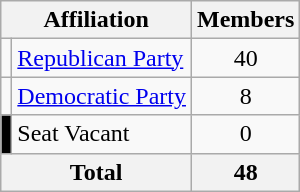<table class="wikitable">
<tr>
<th colspan="2" align="center" valign="bottom">Affiliation</th>
<th valign="bottom">Members</th>
</tr>
<tr>
<td></td>
<td><a href='#'>Republican Party</a></td>
<td align="center">40</td>
</tr>
<tr>
<td></td>
<td><a href='#'>Democratic Party</a></td>
<td align="center">8</td>
</tr>
<tr>
<td bgcolor="black"></td>
<td>Seat Vacant</td>
<td align=center>0</td>
</tr>
<tr>
<th colspan="2" align="center"><strong>Total</strong></th>
<th align="center"><strong>48</strong></th>
</tr>
</table>
